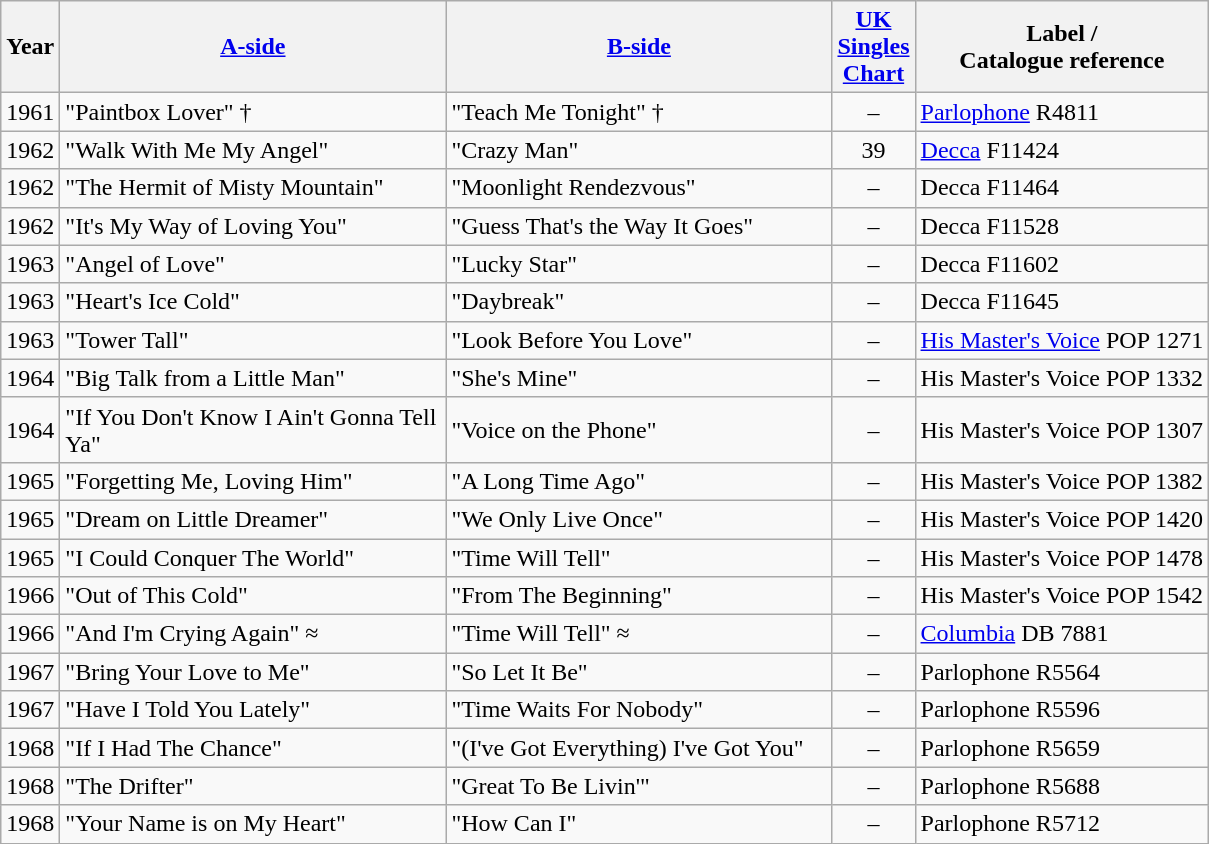<table class="wikitable sortable">
<tr>
<th>Year</th>
<th style="width:250px;"><a href='#'>A-side</a></th>
<th style="width:250px;"><a href='#'>B-side</a></th>
<th width="30"><a href='#'>UK Singles Chart</a></th>
<th>Label /<br>Catalogue reference</th>
</tr>
<tr>
<td style="text-align:center;">1961</td>
<td>"Paintbox Lover" †</td>
<td>"Teach Me Tonight" †</td>
<td style="text-align:center;">–</td>
<td><a href='#'>Parlophone</a> R4811</td>
</tr>
<tr>
<td style="text-align:center;">1962</td>
<td>"Walk With Me My Angel"</td>
<td>"Crazy Man"</td>
<td style="text-align:center;">39</td>
<td><a href='#'>Decca</a> F11424</td>
</tr>
<tr>
<td style="text-align:center;">1962</td>
<td>"The Hermit of Misty Mountain"</td>
<td>"Moonlight Rendezvous"</td>
<td style="text-align:center;">–</td>
<td>Decca F11464</td>
</tr>
<tr>
<td style="text-align:center;">1962</td>
<td>"It's My Way of Loving You"</td>
<td>"Guess That's the Way It Goes"</td>
<td style="text-align:center;">–</td>
<td>Decca F11528</td>
</tr>
<tr>
<td style="text-align:center;">1963</td>
<td>"Angel of Love"</td>
<td>"Lucky Star"</td>
<td style="text-align:center;">–</td>
<td>Decca F11602</td>
</tr>
<tr>
<td style="text-align:center;">1963</td>
<td>"Heart's Ice Cold"</td>
<td>"Daybreak"</td>
<td style="text-align:center;">–</td>
<td>Decca F11645</td>
</tr>
<tr>
<td style="text-align:center;">1963</td>
<td>"Tower Tall"</td>
<td>"Look Before You Love"</td>
<td style="text-align:center;">–</td>
<td><a href='#'>His Master's Voice</a> POP 1271</td>
</tr>
<tr>
<td style="text-align:center;">1964</td>
<td>"Big Talk from a Little Man"</td>
<td>"She's Mine"</td>
<td style="text-align:center;">–</td>
<td>His Master's Voice POP 1332</td>
</tr>
<tr>
<td style="text-align:center;">1964</td>
<td>"If You Don't Know I Ain't Gonna Tell Ya"</td>
<td>"Voice on the Phone"</td>
<td style="text-align:center;">–</td>
<td>His Master's Voice POP 1307</td>
</tr>
<tr>
<td style="text-align:center;">1965</td>
<td>"Forgetting Me, Loving Him"</td>
<td>"A Long Time Ago"</td>
<td style="text-align:center;">–</td>
<td>His Master's Voice POP 1382</td>
</tr>
<tr>
<td style="text-align:center;">1965</td>
<td>"Dream on Little Dreamer"</td>
<td>"We Only Live Once"</td>
<td style="text-align:center;">–</td>
<td>His Master's Voice POP 1420</td>
</tr>
<tr>
<td style="text-align:center;">1965</td>
<td>"I Could Conquer The World"</td>
<td>"Time Will Tell"</td>
<td style="text-align:center;">–</td>
<td>His Master's Voice POP 1478</td>
</tr>
<tr>
<td style="text-align:center;">1966</td>
<td>"Out of This Cold"</td>
<td>"From The Beginning"</td>
<td style="text-align:center;">–</td>
<td>His Master's Voice POP 1542</td>
</tr>
<tr>
<td style="text-align:center;">1966</td>
<td>"And I'm Crying Again" ≈</td>
<td>"Time Will Tell" ≈</td>
<td style="text-align:center;">–</td>
<td><a href='#'>Columbia</a> DB 7881</td>
</tr>
<tr>
<td style="text-align:center;">1967</td>
<td>"Bring Your Love to Me"</td>
<td>"So Let It Be"</td>
<td style="text-align:center;">–</td>
<td>Parlophone R5564</td>
</tr>
<tr>
<td style="text-align:center;">1967</td>
<td>"Have I Told You Lately"</td>
<td>"Time Waits For Nobody"</td>
<td style="text-align:center;">–</td>
<td>Parlophone R5596</td>
</tr>
<tr>
<td style="text-align:center;">1968</td>
<td>"If I Had The Chance"</td>
<td>"(I've Got Everything) I've Got You"</td>
<td style="text-align:center;">–</td>
<td>Parlophone R5659</td>
</tr>
<tr>
<td style="text-align:center;">1968</td>
<td>"The Drifter"</td>
<td>"Great To Be Livin'"</td>
<td style="text-align:center;">–</td>
<td>Parlophone R5688</td>
</tr>
<tr>
<td style="text-align:center;">1968</td>
<td>"Your Name is on My Heart"</td>
<td>"How Can I"</td>
<td style="text-align:center;">–</td>
<td>Parlophone R5712</td>
</tr>
</table>
